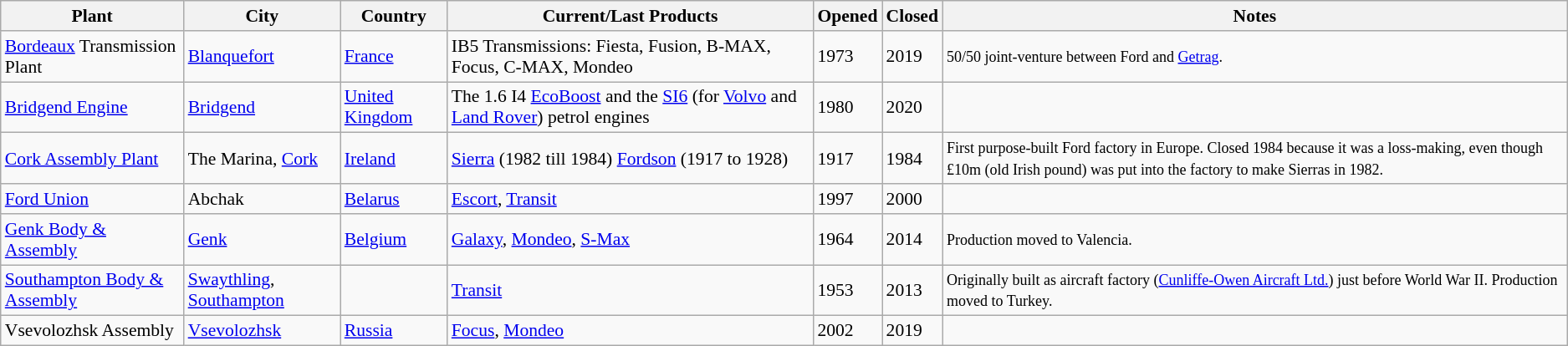<table class="wikitable sortable"  style="font-size:90%">
<tr>
<th>Plant</th>
<th>City</th>
<th>Country</th>
<th>Current/Last Products</th>
<th>Opened</th>
<th>Closed</th>
<th>Notes</th>
</tr>
<tr>
<td><a href='#'>Bordeaux</a> Transmission Plant</td>
<td><a href='#'>Blanquefort</a></td>
<td> <a href='#'>France</a></td>
<td>IB5 Transmissions: Fiesta, Fusion, B-MAX, Focus, C-MAX, Mondeo</td>
<td>1973</td>
<td>2019</td>
<td><small>50/50 joint-venture between Ford and <a href='#'>Getrag</a>.</small></td>
</tr>
<tr>
<td><a href='#'>Bridgend Engine</a></td>
<td><a href='#'>Bridgend</a></td>
<td> <a href='#'>United Kingdom</a></td>
<td>The 1.6 I4 <a href='#'>EcoBoost</a> and the <a href='#'>SI6</a> (for <a href='#'>Volvo</a> and <a href='#'>Land Rover</a>) petrol engines</td>
<td>1980</td>
<td>2020</td>
<td></td>
</tr>
<tr>
<td><a href='#'>Cork Assembly Plant</a></td>
<td>The Marina, <a href='#'>Cork</a></td>
<td> <a href='#'>Ireland</a></td>
<td><a href='#'>Sierra</a> (1982 till 1984) <a href='#'>Fordson</a> (1917 to 1928)</td>
<td>1917</td>
<td>1984</td>
<td><small> First purpose-built Ford factory in Europe. Closed 1984 because it was a loss-making, even though £10m (old Irish pound) was put into the factory to make Sierras in 1982.</small></td>
</tr>
<tr>
<td><a href='#'>Ford Union</a></td>
<td>Abchak</td>
<td> <a href='#'>Belarus</a></td>
<td><a href='#'>Escort</a>, <a href='#'>Transit</a></td>
<td>1997</td>
<td>2000</td>
<td></td>
</tr>
<tr>
<td><a href='#'>Genk Body & Assembly</a></td>
<td><a href='#'>Genk</a></td>
<td> <a href='#'>Belgium</a></td>
<td><a href='#'>Galaxy</a>, <a href='#'>Mondeo</a>, <a href='#'>S-Max</a></td>
<td>1964</td>
<td>2014</td>
<td><small>Production moved to Valencia.</small></td>
</tr>
<tr>
<td><a href='#'>Southampton Body & Assembly</a></td>
<td><a href='#'>Swaythling</a>, <a href='#'>Southampton</a></td>
<td></td>
<td><a href='#'>Transit</a></td>
<td>1953</td>
<td>2013</td>
<td><small>Originally built as aircraft factory (<a href='#'>Cunliffe-Owen Aircraft Ltd.</a>) just before World War II. Production moved to Turkey.</small></td>
</tr>
<tr>
<td>Vsevolozhsk Assembly</td>
<td><a href='#'>Vsevolozhsk</a></td>
<td> <a href='#'>Russia</a></td>
<td><a href='#'>Focus</a>, <a href='#'>Mondeo</a></td>
<td>2002</td>
<td>2019</td>
<td></td>
</tr>
</table>
